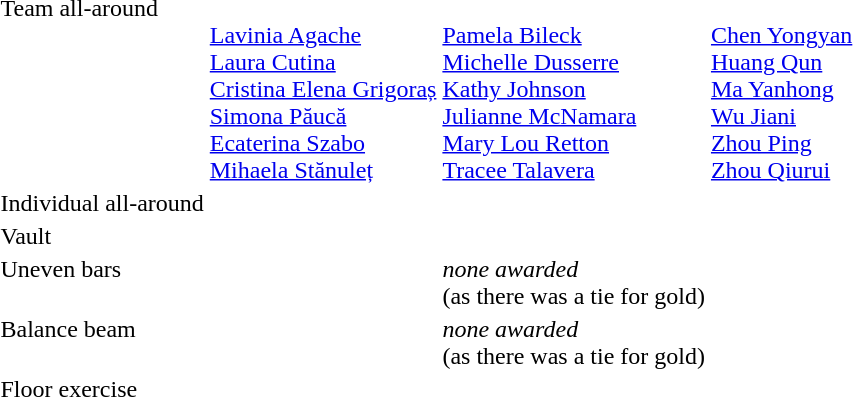<table>
<tr valign="top">
<td>Team all-around<br></td>
<td><br><a href='#'>Lavinia Agache</a><br><a href='#'>Laura Cutina</a><br><a href='#'>Cristina Elena Grigoraș</a><br><a href='#'>Simona Păucă</a><br><a href='#'>Ecaterina Szabo</a><br><a href='#'>Mihaela Stănuleț</a></td>
<td><br><a href='#'>Pamela Bileck</a><br><a href='#'>Michelle Dusserre</a><br><a href='#'>Kathy Johnson</a><br><a href='#'>Julianne McNamara</a><br><a href='#'>Mary Lou Retton</a><br><a href='#'>Tracee Talavera</a></td>
<td><br><a href='#'>Chen Yongyan</a><br><a href='#'>Huang Qun</a><br><a href='#'>Ma Yanhong</a><br><a href='#'>Wu Jiani</a><br><a href='#'>Zhou Ping</a><br><a href='#'>Zhou Qiurui</a></td>
</tr>
<tr valign="top">
<td>Individual all-around<br></td>
<td></td>
<td></td>
<td></td>
</tr>
<tr valign="top">
<td>Vault<br></td>
<td></td>
<td></td>
<td></td>
</tr>
<tr valign="top">
<td rowspan=2>Uneven bars<br></td>
<td></td>
<td rowspan=2><em>none awarded</em><br>(as there was a tie for gold)</td>
<td rowspan=2></td>
</tr>
<tr>
<td></td>
</tr>
<tr valign="top">
<td rowspan=2>Balance beam<br></td>
<td></td>
<td rowspan=2><em>none awarded</em><br>(as there was a tie for gold)</td>
<td rowspan=2></td>
</tr>
<tr>
<td></td>
</tr>
<tr valign="top">
<td>Floor exercise<br></td>
<td></td>
<td></td>
<td></td>
</tr>
</table>
